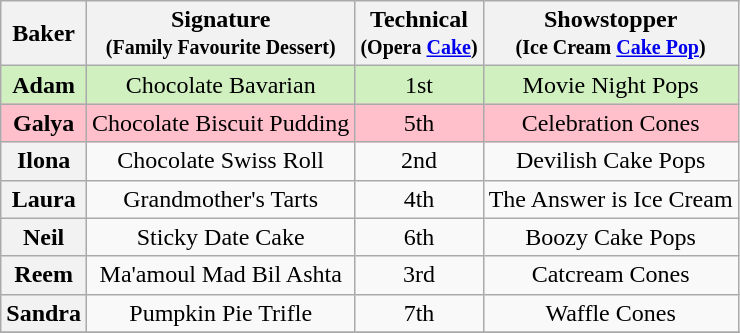<table class="wikitable sortable" style="text-align:center">
<tr>
<th>Baker</th>
<th class="unsortable">Signature<br><small>(Family Favourite Dessert)</small></th>
<th>Technical<br><small>(Opera <a href='#'>Cake</a>)</small></th>
<th class="unsortable">Showstopper<br><small>(Ice Cream <a href='#'>Cake Pop</a>)</small></th>
</tr>
<tr style="background:#d0f0c0;">
<th style="background:#d0f0c0;">Adam</th>
<td>Chocolate Bavarian</td>
<td>1st</td>
<td>Movie Night Pops</td>
</tr>
<tr style="background:Pink;">
<th style="background:Pink;">Galya</th>
<td>Chocolate Biscuit Pudding</td>
<td>5th</td>
<td>Celebration Cones</td>
</tr>
<tr>
<th>Ilona</th>
<td>Chocolate Swiss Roll</td>
<td>2nd</td>
<td>Devilish Cake Pops</td>
</tr>
<tr>
<th>Laura</th>
<td>Grandmother's Tarts</td>
<td>4th</td>
<td>The Answer is Ice Cream</td>
</tr>
<tr>
<th>Neil</th>
<td>Sticky Date Cake</td>
<td>6th</td>
<td>Boozy Cake Pops</td>
</tr>
<tr>
<th>Reem</th>
<td>Ma'amoul Mad Bil Ashta</td>
<td>3rd</td>
<td>Catcream Cones</td>
</tr>
<tr>
<th>Sandra</th>
<td>Pumpkin Pie Trifle</td>
<td>7th</td>
<td>Waffle Cones</td>
</tr>
<tr>
</tr>
</table>
